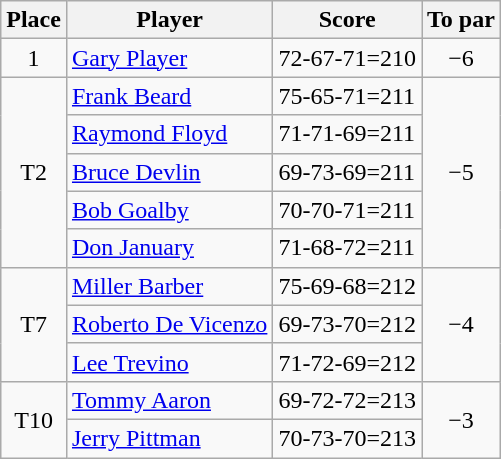<table class="wikitable">
<tr>
<th>Place</th>
<th>Player</th>
<th>Score</th>
<th>To par</th>
</tr>
<tr>
<td align="center">1</td>
<td> <a href='#'>Gary Player</a></td>
<td>72-67-71=210</td>
<td align="center">−6</td>
</tr>
<tr>
<td rowspan="5" align="center">T2</td>
<td> <a href='#'>Frank Beard</a></td>
<td>75-65-71=211</td>
<td rowspan="5" align="center">−5</td>
</tr>
<tr>
<td> <a href='#'>Raymond Floyd</a></td>
<td>71-71-69=211</td>
</tr>
<tr>
<td> <a href='#'>Bruce Devlin</a></td>
<td>69-73-69=211</td>
</tr>
<tr>
<td> <a href='#'>Bob Goalby</a></td>
<td>70-70-71=211</td>
</tr>
<tr>
<td> <a href='#'>Don January</a></td>
<td>71-68-72=211</td>
</tr>
<tr>
<td rowspan="3" align="center">T7</td>
<td> <a href='#'>Miller Barber</a></td>
<td>75-69-68=212</td>
<td rowspan="3" align="center">−4</td>
</tr>
<tr>
<td> <a href='#'>Roberto De Vicenzo</a></td>
<td>69-73-70=212</td>
</tr>
<tr>
<td> <a href='#'>Lee Trevino</a></td>
<td>71-72-69=212</td>
</tr>
<tr>
<td rowspan="2" align="center">T10</td>
<td> <a href='#'>Tommy Aaron</a></td>
<td>69-72-72=213</td>
<td rowspan="2" align="center">−3</td>
</tr>
<tr>
<td> <a href='#'>Jerry Pittman</a></td>
<td>70-73-70=213</td>
</tr>
</table>
